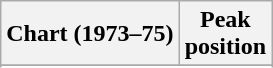<table class="wikitable plainrowheaders" style="text-align:center;">
<tr>
<th scope="col">Chart (1973–75)</th>
<th scope="col">Peak<br>position</th>
</tr>
<tr>
</tr>
<tr>
</tr>
</table>
